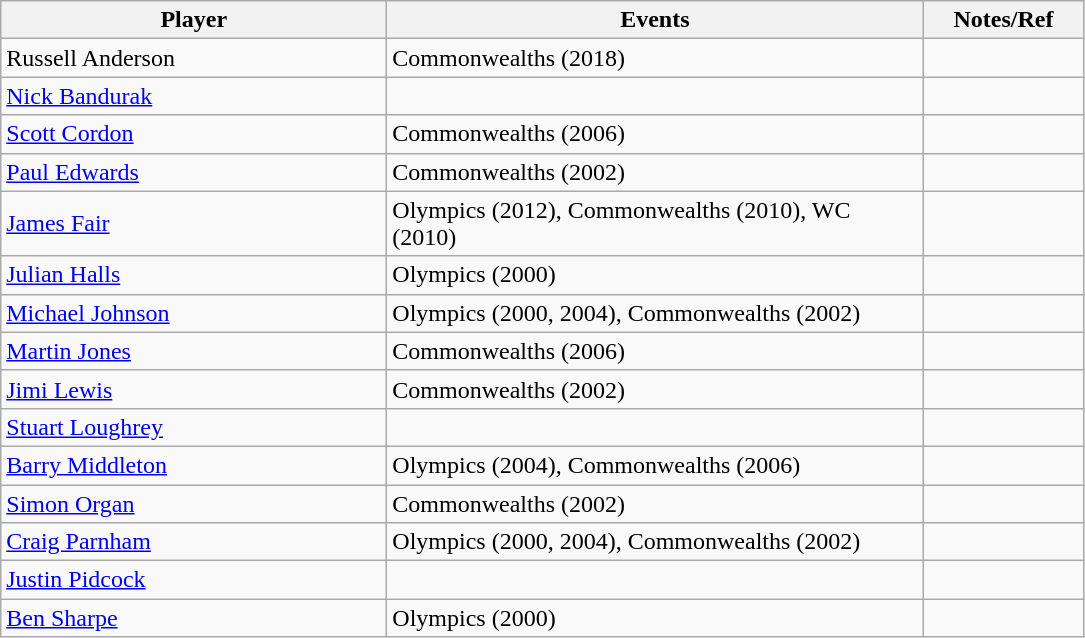<table class="wikitable">
<tr>
<th width=250>Player</th>
<th width=350>Events</th>
<th width=100>Notes/Ref</th>
</tr>
<tr>
<td> Russell Anderson</td>
<td>Commonwealths (2018)</td>
<td></td>
</tr>
<tr>
<td> <a href='#'>Nick Bandurak</a></td>
<td></td>
<td></td>
</tr>
<tr>
<td> <a href='#'>Scott Cordon</a></td>
<td>Commonwealths (2006)</td>
<td></td>
</tr>
<tr>
<td> <a href='#'>Paul Edwards</a></td>
<td>Commonwealths (2002)</td>
<td></td>
</tr>
<tr>
<td> <a href='#'>James Fair</a></td>
<td>Olympics (2012), Commonwealths (2010), WC (2010)</td>
<td></td>
</tr>
<tr>
<td> <a href='#'>Julian Halls</a></td>
<td>Olympics (2000)</td>
<td></td>
</tr>
<tr>
<td> <a href='#'>Michael Johnson</a></td>
<td>Olympics (2000, 2004), Commonwealths (2002)</td>
<td></td>
</tr>
<tr>
<td> <a href='#'>Martin Jones</a></td>
<td>Commonwealths (2006)</td>
<td></td>
</tr>
<tr>
<td> <a href='#'>Jimi Lewis</a></td>
<td>Commonwealths (2002)</td>
<td></td>
</tr>
<tr>
<td> <a href='#'>Stuart Loughrey</a></td>
<td></td>
<td></td>
</tr>
<tr>
<td> <a href='#'>Barry Middleton</a></td>
<td>Olympics (2004), Commonwealths (2006)</td>
<td></td>
</tr>
<tr>
<td> <a href='#'>Simon Organ</a></td>
<td>Commonwealths (2002)</td>
<td></td>
</tr>
<tr>
<td> <a href='#'>Craig Parnham</a></td>
<td>Olympics (2000, 2004), Commonwealths (2002)</td>
<td></td>
</tr>
<tr>
<td> <a href='#'>Justin Pidcock</a></td>
<td></td>
<td></td>
</tr>
<tr>
<td> <a href='#'>Ben Sharpe</a></td>
<td>Olympics (2000)</td>
<td></td>
</tr>
</table>
